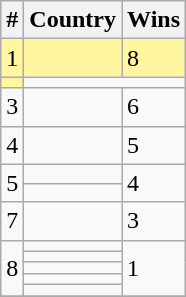<table class="wikitable sortable">
<tr>
<th>#</th>
<th>Country</th>
<th>Wins</th>
</tr>
<tr style="background:#FFF69F">
<td rowspan="2">1</td>
<td style="text-align:left"></td>
<td rowspan="2">8</td>
</tr>
<tr>
</tr>
<tr style="background:#FFF69F">
<td style="text-align:left"></td>
</tr>
<tr>
<td>3</td>
<td style="text-align:left"></td>
<td>6</td>
</tr>
<tr>
<td>4</td>
<td style="text-align:left"></td>
<td>5</td>
</tr>
<tr>
<td rowspan="2">5</td>
<td style="text-align:left"></td>
<td rowspan="2">4</td>
</tr>
<tr>
<td style="text-align:left"></td>
</tr>
<tr>
<td rowspan="1">7</td>
<td style="text-align:left"></td>
<td rowspan="1">3</td>
</tr>
<tr>
<td rowspan="5">8</td>
<td style="text-align:left"></td>
<td rowspan="5">1</td>
</tr>
<tr>
<td style="text-align:left"></td>
</tr>
<tr>
<td style="text-align:left"></td>
</tr>
<tr>
<td style="text-align:left"></td>
</tr>
<tr>
<td style="text-align:left"></td>
</tr>
<tr>
</tr>
</table>
